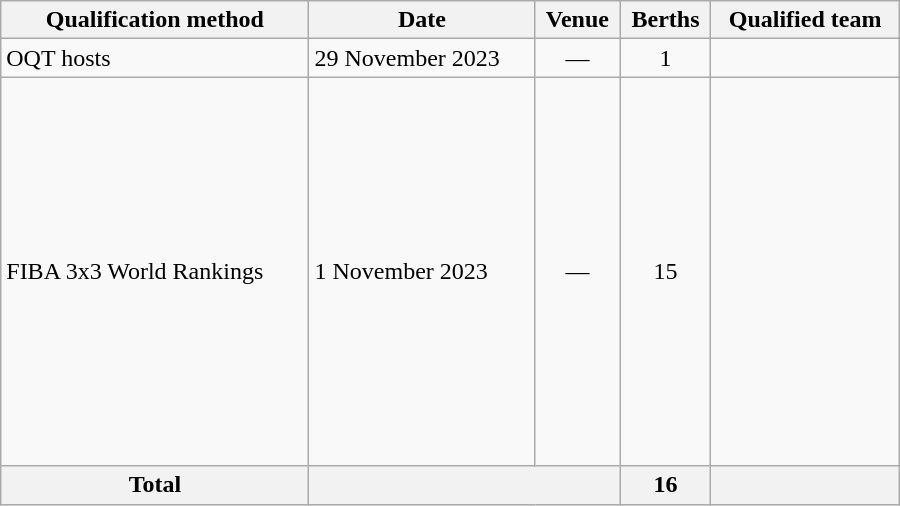<table class="wikitable" width=600>
<tr>
<th>Qualification method</th>
<th>Date</th>
<th>Venue</th>
<th>Berths</th>
<th>Qualified team</th>
</tr>
<tr>
<td>OQT hosts</td>
<td>29 November 2023</td>
<td align=center>—</td>
<td align=center>1</td>
<td></td>
</tr>
<tr>
<td>FIBA 3x3 World Rankings</td>
<td>1 November 2023</td>
<td align=center>—</td>
<td align=center>15</td>
<td><br><br><br><br><br><br><br><br><br><br><br><br><br><br></td>
</tr>
<tr>
<th>Total</th>
<th colspan="2"></th>
<th>16</th>
<th></th>
</tr>
</table>
